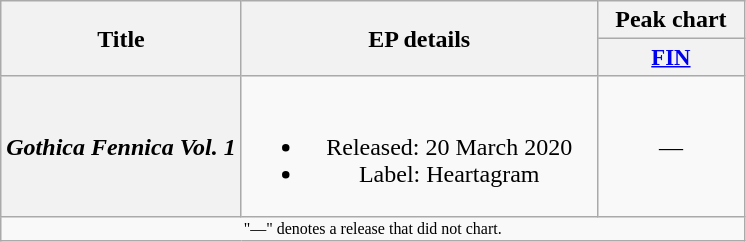<table class ="wikitable plainrowheaders" style="text-align:center;">
<tr>
<th scope="col" rowspan="2">Title</th>
<th scope="col" rowspan="2" style="width:230px;">EP details</th>
<th scope="col" colspan="1">Peak chart</th>
</tr>
<tr>
<th style="width:6em;font-size:95%"><a href='#'>FIN</a></th>
</tr>
<tr>
<th scope="row"><em>Gothica Fennica Vol. 1</em></th>
<td><br><ul><li>Released: 20 March 2020</li><li>Label: Heartagram</li></ul></td>
<td style="text-align:center;">—</td>
</tr>
<tr>
<td colspan="6" style="text-align:center; font-size:8pt;">"—" denotes a release that did not chart.</td>
</tr>
</table>
